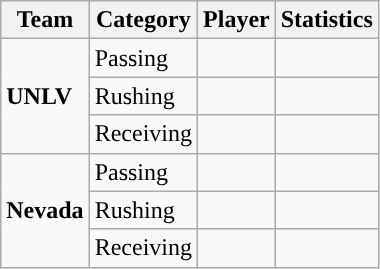<table class="wikitable" style="float: left;">
<tr>
<th>Team</th>
<th>Category</th>
<th>Player</th>
<th>Statistics</th>
</tr>
<tr>
<td rowspan=3><strong>UNLV</strong></td>
<td>Passing</td>
<td></td>
<td></td>
</tr>
<tr>
<td>Rushing</td>
<td></td>
<td></td>
</tr>
<tr>
<td>Receiving</td>
<td></td>
<td></td>
</tr>
<tr>
<td rowspan=3><strong>Nevada</strong></td>
<td>Passing</td>
<td></td>
<td></td>
</tr>
<tr>
<td>Rushing</td>
<td></td>
<td></td>
</tr>
<tr>
<td>Receiving</td>
<td></td>
<td></td>
</tr>
</table>
